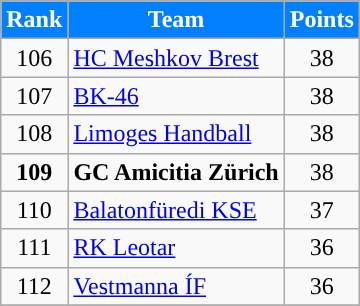<table class="wikitable" style="text-align: center;">
<tr>
<th style="color:#FFFFFF; background:#0080FF">Rank</th>
<th style="color:#FFFFFF; background:#0080FF">Team</th>
<th style="color:#FFFFFF; background:#0080FF">Points</th>
</tr>
<tr>
<td>106</td>
<td align=left> <a href='#'>HC Meshkov Brest</a></td>
<td>38</td>
</tr>
<tr>
<td>107</td>
<td align=left> <a href='#'>BK-46</a></td>
<td>38</td>
</tr>
<tr>
<td>108</td>
<td align=left> <a href='#'>Limoges Handball</a></td>
<td>38</td>
</tr>
<tr>
<td><strong>109</strong></td>
<td align=left> <strong>GC Amicitia Zürich</strong></td>
<td>38</td>
</tr>
<tr>
<td>110</td>
<td align=left> <a href='#'>Balatonfüredi KSE</a></td>
<td>37</td>
</tr>
<tr>
<td>111</td>
<td align=left> <a href='#'>RK Leotar</a></td>
<td>36</td>
</tr>
<tr>
<td>112</td>
<td align=left> <a href='#'>Vestmanna ÍF</a></td>
<td>36</td>
</tr>
<tr>
</tr>
</table>
